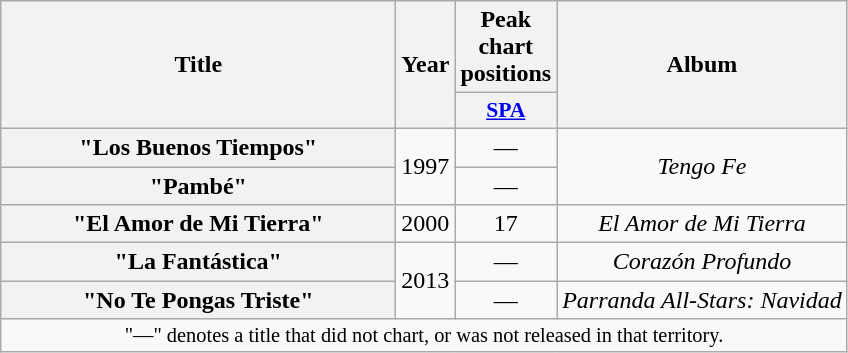<table class="wikitable plainrowheaders" style="text-align:center;">
<tr>
<th scope="col" rowspan="2" style="width:16em;">Title</th>
<th scope="col" rowspan="2">Year</th>
<th scope="col" colspan="1">Peak chart positions</th>
<th scope="col" rowspan="2">Album</th>
</tr>
<tr>
<th scope="col" style="width:3em;font-size:90%;"><a href='#'>SPA</a><br></th>
</tr>
<tr>
<th scope="row">"Los Buenos Tiempos"</th>
<td rowspan="2">1997</td>
<td>—</td>
<td rowspan="2"><em>Tengo Fe</em></td>
</tr>
<tr>
<th scope="row">"Pambé"</th>
<td>—</td>
</tr>
<tr>
<th scope="row">"El Amor de Mi Tierra"</th>
<td>2000</td>
<td>17</td>
<td><em>El Amor de Mi Tierra</em></td>
</tr>
<tr>
<th scope="row">"La Fantástica"</th>
<td rowspan="2">2013</td>
<td>—</td>
<td><em>Corazón Profundo</em></td>
</tr>
<tr>
<th scope="row">"No Te Pongas Triste"</th>
<td>—</td>
<td><em>Parranda All-Stars: Navidad</em></td>
</tr>
<tr>
<td colspan="8" style="font-size:85%">"—" denotes a title that did not chart, or was not released in that territory.</td>
</tr>
</table>
